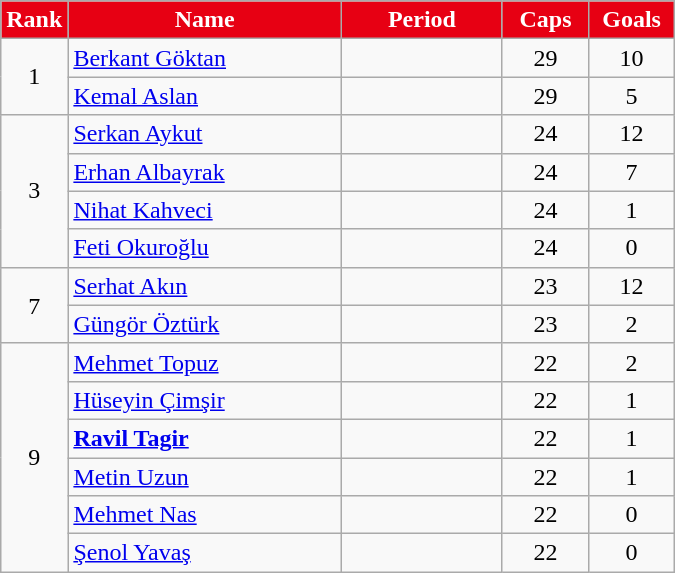<table class="wikitable sortable" style="text-align:center">
<tr>
<th style="width:25px;background:#E70013;color:#FFFFFF">Rank</th>
<th style="width:175px;background:#E70013;color:#FFFFFF">Name</th>
<th style="width:100px;background:#E70013;color:#FFFFFF">Period</th>
<th style="width:50px;background:#E70013;color:#FFFFFF">Caps</th>
<th style="width:50px;background:#E70013;color:#FFFFFF">Goals</th>
</tr>
<tr>
<td rowspan=2>1</td>
<td align="left"><a href='#'>Berkant Göktan</a></td>
<td></td>
<td>29</td>
<td>10</td>
</tr>
<tr>
<td align="left"><a href='#'>Kemal Aslan</a></td>
<td></td>
<td>29</td>
<td>5</td>
</tr>
<tr>
<td rowspan=4>3</td>
<td align="left"><a href='#'>Serkan Aykut</a></td>
<td></td>
<td>24</td>
<td>12</td>
</tr>
<tr>
<td align="left"><a href='#'>Erhan Albayrak</a></td>
<td></td>
<td>24</td>
<td>7</td>
</tr>
<tr>
<td align="left"><a href='#'>Nihat Kahveci</a></td>
<td></td>
<td>24</td>
<td>1</td>
</tr>
<tr>
<td align="left"><a href='#'>Feti Okuroğlu</a></td>
<td></td>
<td>24</td>
<td>0</td>
</tr>
<tr>
<td rowspan=2>7</td>
<td align="left"><a href='#'>Serhat Akın</a></td>
<td></td>
<td>23</td>
<td>12</td>
</tr>
<tr>
<td align="left"><a href='#'>Güngör Öztürk</a></td>
<td></td>
<td>23</td>
<td>2</td>
</tr>
<tr>
<td rowspan=6>9</td>
<td align="left"><a href='#'>Mehmet Topuz</a></td>
<td></td>
<td>22</td>
<td>2</td>
</tr>
<tr>
<td align="left"><a href='#'>Hüseyin Çimşir</a></td>
<td></td>
<td>22</td>
<td>1</td>
</tr>
<tr>
<td align="left"><strong><a href='#'>Ravil Tagir</a></strong></td>
<td></td>
<td>22</td>
<td>1</td>
</tr>
<tr>
<td align="left"><a href='#'>Metin Uzun</a></td>
<td></td>
<td>22</td>
<td>1</td>
</tr>
<tr>
<td align="left"><a href='#'>Mehmet Nas</a></td>
<td></td>
<td>22</td>
<td>0</td>
</tr>
<tr>
<td align="left"><a href='#'>Şenol Yavaş</a></td>
<td></td>
<td>22</td>
<td>0</td>
</tr>
</table>
